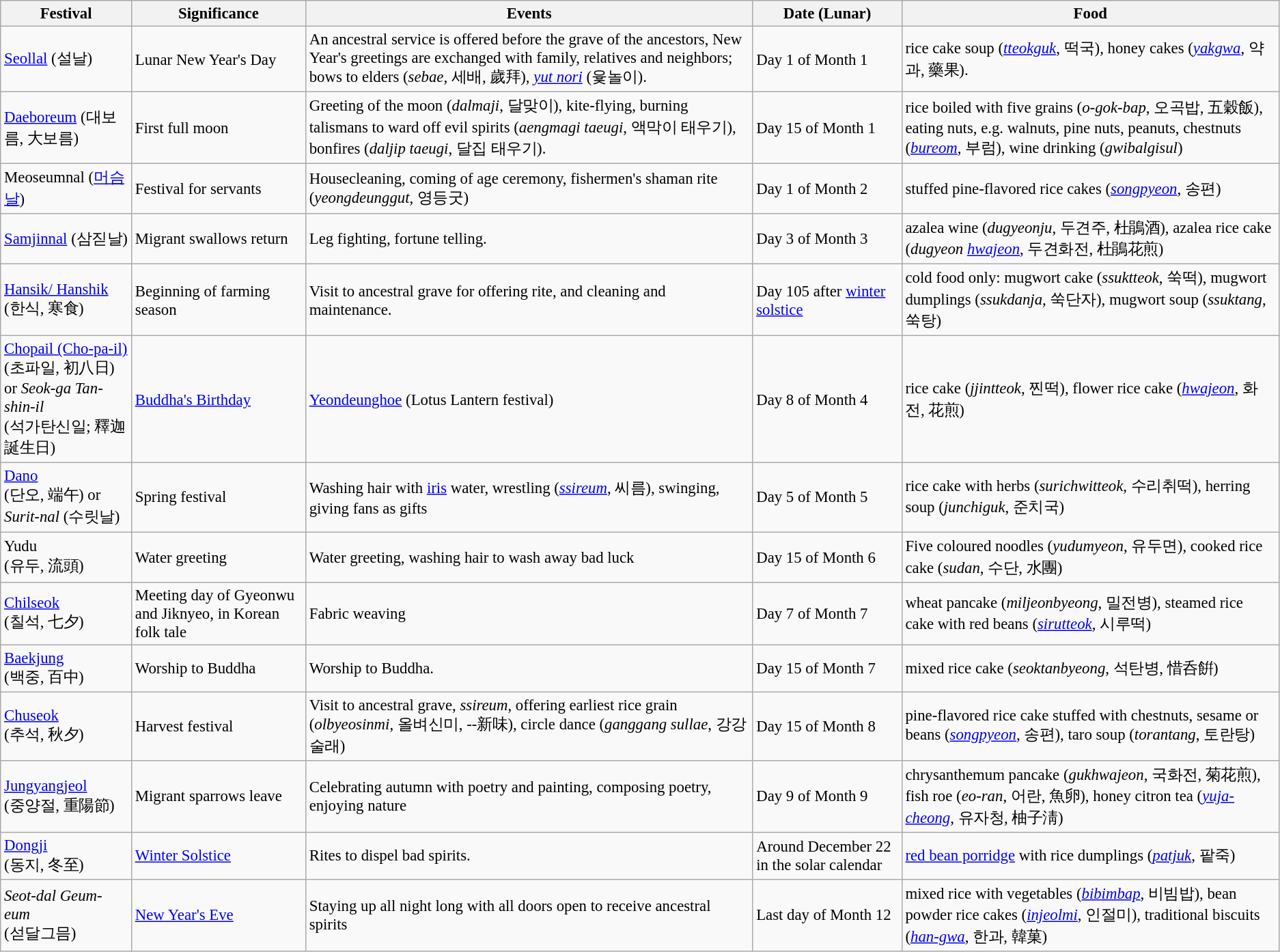<table class="wikitable" style="font-size: 95%;">
<tr style="background:#efefef;">
<th>Festival</th>
<th>Significance</th>
<th>Events</th>
<th>Date (Lunar)</th>
<th>Food</th>
</tr>
<tr>
<td><a href='#'>Seollal</a> (설날)</td>
<td>Lunar New Year's Day</td>
<td>An ancestral service is offered before the grave of the ancestors, New Year's greetings are exchanged with family, relatives and neighbors; bows to elders (<em>sebae</em>, 세배, 歲拜), <em><a href='#'>yut nori</a></em> (윷놀이).</td>
<td>Day 1 of Month 1</td>
<td>rice cake soup (<em><a href='#'>tteokguk</a></em>, 떡국), honey cakes (<em><a href='#'>yakgwa</a></em>, 약과, 藥果).</td>
</tr>
<tr>
<td><a href='#'>Daeboreum</a> (대보름, 大보름)</td>
<td>First full moon</td>
<td>Greeting of the moon (<em>dalmaji</em>, 달맞이), kite-flying, burning talismans to ward off evil spirits (<em>aengmagi taeugi</em>, 액막이 태우기), bonfires (<em>daljip taeugi</em>, 달집 태우기).</td>
<td>Day 15 of Month 1</td>
<td>rice boiled with five grains (<em>o-gok-bap</em>, 오곡밥, 五穀飯), eating nuts, e.g. walnuts, pine nuts, peanuts, chestnuts (<em><a href='#'>bureom</a></em>, 부럼), wine drinking (<em>gwibalgisul</em>)</td>
</tr>
<tr>
<td>Meoseumnal (<a href='#'>머슴날</a>)</td>
<td>Festival for servants</td>
<td>Housecleaning, coming of age ceremony, fishermen's shaman rite (<em>yeongdeunggut</em>, 영등굿)</td>
<td>Day 1 of Month 2</td>
<td>stuffed pine-flavored rice cakes (<em><a href='#'>songpyeon</a></em>, 송편)</td>
</tr>
<tr>
<td><a href='#'>Samjinnal</a> (삼짇날)</td>
<td>Migrant swallows return</td>
<td>Leg fighting, fortune telling.</td>
<td>Day 3 of Month 3</td>
<td>azalea wine (<em>dugyeonju</em>, 두견주, 杜鵑酒), azalea rice cake (<em>dugyeon <a href='#'>hwajeon</a></em>, 두견화전, 杜鵑花煎)</td>
</tr>
<tr>
<td><a href='#'>Hansik/ Hanshik</a><br>(한식, 寒食)</td>
<td>Beginning of farming season</td>
<td>Visit to ancestral grave for offering rite, and cleaning and maintenance.</td>
<td>Day 105 after <a href='#'>winter solstice</a></td>
<td>cold food only: mugwort cake (<em>ssuktteok</em>, 쑥떡), mugwort dumplings (<em>ssukdanja</em>, 쑥단자), mugwort soup (<em>ssuktang</em>, 쑥탕)</td>
</tr>
<tr>
<td><a href='#'>Chopail (Cho-pa-il)</a><br>(초파일, 初八日)<br>or <em>Seok-ga Tan-shin-il</em><br>(석가탄신일; 釋迦誕生日)</td>
<td><a href='#'>Buddha's Birthday</a></td>
<td><a href='#'>Yeondeunghoe</a> (Lotus Lantern festival)</td>
<td>Day 8 of Month 4</td>
<td>rice cake (<em>jjintteok</em>, 찐떡), flower rice cake (<em><a href='#'>hwajeon</a></em>, 화전, 花煎)</td>
</tr>
<tr>
<td><a href='#'>Dano</a><br>(단오, 端午) or <em>Surit-nal</em> (수릿날)</td>
<td>Spring festival</td>
<td>Washing hair with <a href='#'>iris</a> water, wrestling (<em><a href='#'>ssireum</a></em>, 씨름), swinging, giving fans as gifts</td>
<td>Day 5 of Month 5</td>
<td>rice cake with herbs (<em>surichwitteok</em>, 수리취떡), herring soup (<em>junchiguk</em>, 준치국)</td>
</tr>
<tr>
<td>Yudu<br>(유두, 流頭)</td>
<td>Water greeting</td>
<td>Water greeting, washing hair to wash away bad luck</td>
<td>Day 15 of Month 6</td>
<td>Five coloured noodles (<em>yudumyeon</em>, 유두면), cooked rice cake (<em>sudan</em>, 수단, 水團)</td>
</tr>
<tr>
<td><a href='#'>Chilseok</a><br>(칠석, 七夕)</td>
<td>Meeting day of Gyeonwu and Jiknyeo, in Korean folk tale</td>
<td>Fabric weaving</td>
<td>Day 7 of Month 7</td>
<td>wheat pancake (<em>miljeonbyeong</em>, 밀전병), steamed rice cake with red beans (<em><a href='#'>sirutteok</a></em>, 시루떡)</td>
</tr>
<tr>
<td><a href='#'>Baekjung</a><br>(백중, 百中)</td>
<td>Worship to Buddha</td>
<td>Worship to Buddha.</td>
<td>Day 15 of Month 7</td>
<td>mixed rice cake (<em>seoktanbyeong</em>, 석탄병, 惜呑餠)</td>
</tr>
<tr>
<td><a href='#'>Chuseok</a><br>(추석, 秋夕)</td>
<td>Harvest festival</td>
<td>Visit to ancestral grave, <em>ssireum</em>, offering earliest rice grain (<em>olbyeosinmi</em>, 올벼신미, --新味), circle dance (<em>ganggang sullae</em>, 강강술래)</td>
<td>Day 15 of Month 8</td>
<td>pine-flavored rice cake stuffed with chestnuts, sesame or beans (<em><a href='#'>songpyeon</a></em>, 송편), taro soup (<em>torantang</em>, 토란탕)</td>
</tr>
<tr>
<td><a href='#'>Jungyangjeol</a><br>(중양절, 重陽節)</td>
<td>Migrant sparrows leave</td>
<td>Celebrating autumn with poetry and painting, composing poetry, enjoying nature</td>
<td>Day 9 of Month 9</td>
<td>chrysanthemum pancake (<em>gukhwajeon</em>, 국화전, 菊花煎), fish roe (<em>eo-ran</em>, 어란, 魚卵), honey citron tea (<em><a href='#'>yuja-cheong</a></em>, 유자청, 柚子淸)</td>
</tr>
<tr>
<td><a href='#'>Dongji</a><br>(동지, 冬至)</td>
<td><a href='#'>Winter Solstice</a></td>
<td>Rites to dispel bad spirits.</td>
<td>Around December 22 in the solar calendar</td>
<td><a href='#'>red bean porridge</a> with rice dumplings (<em><a href='#'>patjuk</a></em>, 팥죽)</td>
</tr>
<tr>
<td><em>Seot-dal Geum-eum</em><br>(섣달그믐)</td>
<td><a href='#'>New Year's Eve</a></td>
<td>Staying up all night long with all doors open to receive ancestral spirits</td>
<td>Last day of Month 12</td>
<td>mixed rice with vegetables (<em><a href='#'>bibimbap</a></em>, 비빔밥), bean powder rice cakes (<em><a href='#'>injeolmi</a></em>, 인절미), traditional biscuits (<em><a href='#'>han-gwa</a></em>, 한과, 韓菓)</td>
</tr>
</table>
